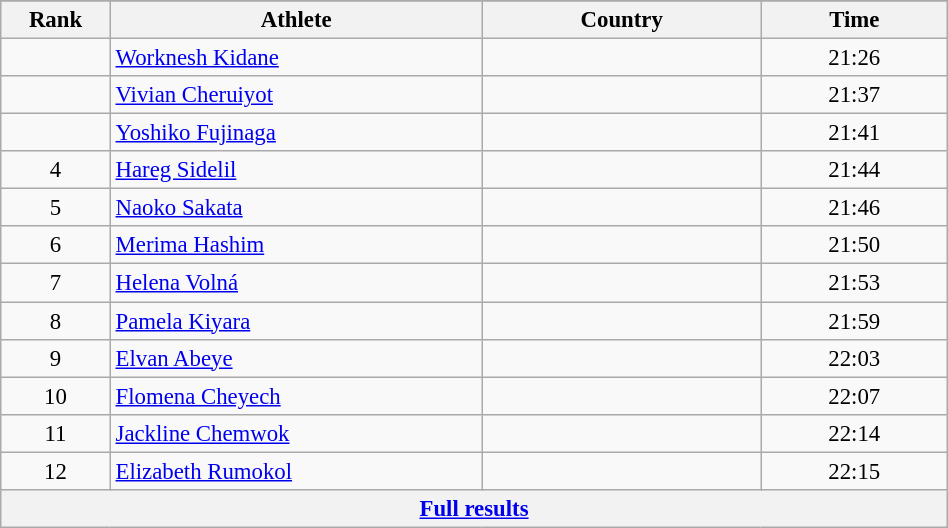<table class="wikitable sortable" style=" text-align:center; font-size:95%;" width="50%">
<tr>
</tr>
<tr>
<th width=5%>Rank</th>
<th width=20%>Athlete</th>
<th width=15%>Country</th>
<th width=10%>Time</th>
</tr>
<tr>
<td align=center></td>
<td align=left><a href='#'>Worknesh Kidane</a></td>
<td align=left></td>
<td>21:26</td>
</tr>
<tr>
<td align=center></td>
<td align=left><a href='#'>Vivian Cheruiyot</a></td>
<td align=left></td>
<td>21:37</td>
</tr>
<tr>
<td align=center></td>
<td align=left><a href='#'>Yoshiko Fujinaga</a></td>
<td align=left></td>
<td>21:41</td>
</tr>
<tr>
<td align=center>4</td>
<td align=left><a href='#'>Hareg Sidelil</a></td>
<td align=left></td>
<td>21:44</td>
</tr>
<tr>
<td align=center>5</td>
<td align=left><a href='#'>Naoko Sakata</a></td>
<td align=left></td>
<td>21:46</td>
</tr>
<tr>
<td align=center>6</td>
<td align=left><a href='#'>Merima Hashim</a></td>
<td align=left></td>
<td>21:50</td>
</tr>
<tr>
<td align=center>7</td>
<td align=left><a href='#'>Helena Volná</a></td>
<td align=left></td>
<td>21:53</td>
</tr>
<tr>
<td align=center>8</td>
<td align=left><a href='#'>Pamela Kiyara</a></td>
<td align=left></td>
<td>21:59</td>
</tr>
<tr>
<td align=center>9</td>
<td align=left><a href='#'>Elvan Abeye</a></td>
<td align=left></td>
<td>22:03</td>
</tr>
<tr>
<td align=center>10</td>
<td align=left><a href='#'>Flomena Cheyech</a></td>
<td align=left></td>
<td>22:07</td>
</tr>
<tr>
<td align=center>11</td>
<td align=left><a href='#'>Jackline Chemwok</a></td>
<td align=left></td>
<td>22:14</td>
</tr>
<tr>
<td align=center>12</td>
<td align=left><a href='#'>Elizabeth Rumokol</a></td>
<td align=left></td>
<td>22:15</td>
</tr>
<tr class="sortbottom">
<th colspan=4 align=center><a href='#'>Full results</a></th>
</tr>
</table>
